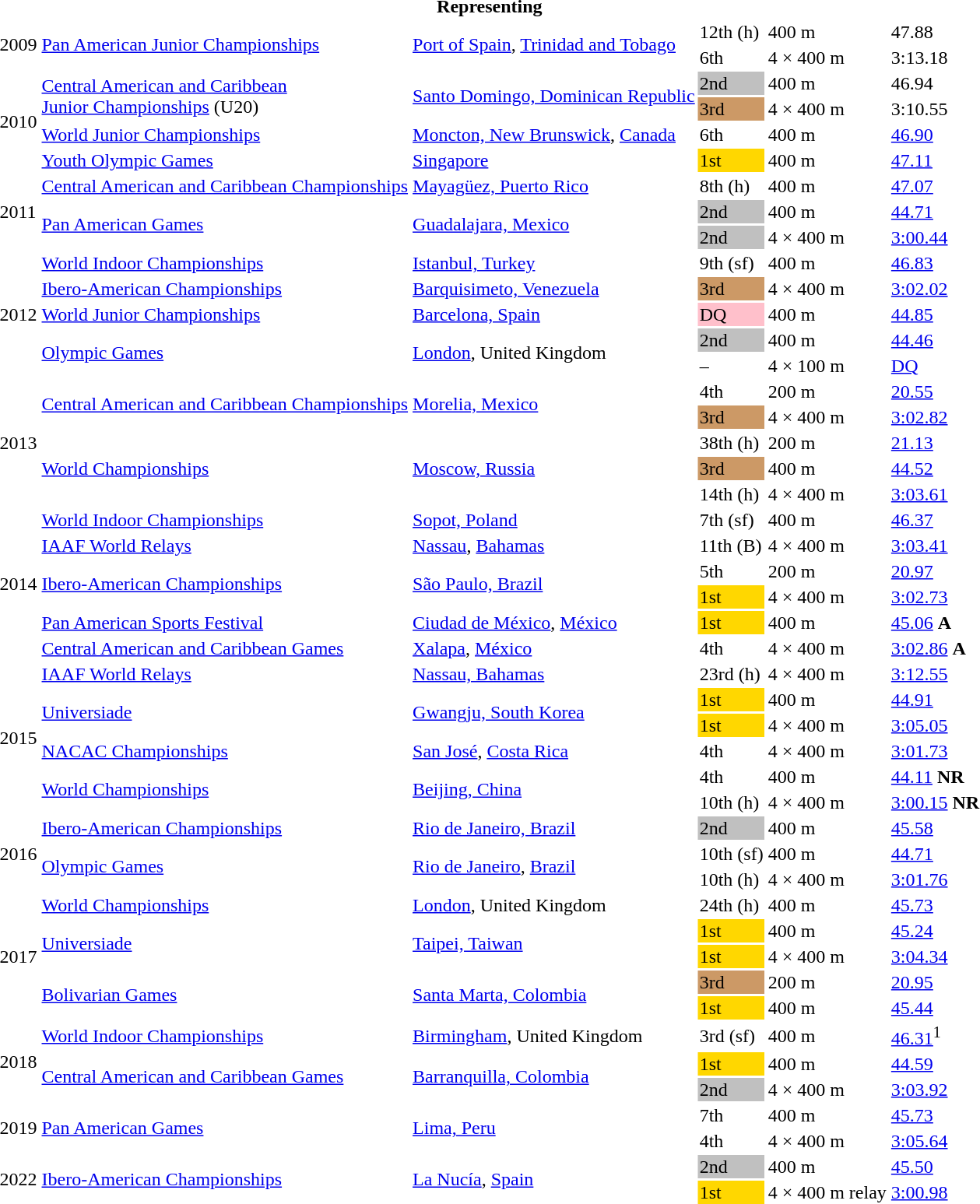<table>
<tr>
<th colspan="6">Representing </th>
</tr>
<tr>
<td rowspan=2>2009</td>
<td rowspan=2><a href='#'>Pan American Junior Championships</a></td>
<td rowspan=2><a href='#'>Port of Spain</a>, <a href='#'>Trinidad and Tobago</a></td>
<td>12th (h)</td>
<td>400 m</td>
<td>47.88</td>
</tr>
<tr>
<td>6th</td>
<td>4 × 400 m</td>
<td>3:13.18</td>
</tr>
<tr>
<td rowspan=4>2010</td>
<td rowspan=2><a href='#'>Central American and Caribbean<br>Junior Championships</a> (U20)</td>
<td rowspan=2><a href='#'>Santo Domingo, Dominican Republic</a></td>
<td style="background:silver;">2nd</td>
<td>400 m</td>
<td>46.94</td>
</tr>
<tr>
<td style="background:#c96;">3rd</td>
<td>4 × 400 m</td>
<td>3:10.55</td>
</tr>
<tr>
<td><a href='#'>World Junior Championships</a></td>
<td><a href='#'>Moncton, New Brunswick</a>, <a href='#'>Canada</a></td>
<td>6th</td>
<td>400 m</td>
<td><a href='#'>46.90</a></td>
</tr>
<tr>
<td><a href='#'>Youth Olympic Games</a></td>
<td><a href='#'>Singapore</a></td>
<td bgcolor=gold>1st</td>
<td>400 m</td>
<td><a href='#'>47.11</a></td>
</tr>
<tr>
<td rowspan=3>2011</td>
<td><a href='#'>Central American and Caribbean Championships</a></td>
<td><a href='#'>Mayagüez, Puerto Rico</a></td>
<td>8th (h)</td>
<td>400 m</td>
<td><a href='#'>47.07</a></td>
</tr>
<tr>
<td rowspan=2><a href='#'>Pan American Games</a></td>
<td rowspan=2><a href='#'>Guadalajara, Mexico</a></td>
<td style="background:silver;">2nd</td>
<td>400 m</td>
<td><a href='#'>44.71</a></td>
</tr>
<tr>
<td style="background:silver;">2nd</td>
<td>4 × 400 m</td>
<td><a href='#'>3:00.44</a></td>
</tr>
<tr>
<td rowspan=5>2012</td>
<td><a href='#'>World Indoor Championships</a></td>
<td><a href='#'>Istanbul, Turkey</a></td>
<td>9th (sf)</td>
<td>400 m</td>
<td><a href='#'>46.83</a></td>
</tr>
<tr>
<td><a href='#'>Ibero-American Championships</a></td>
<td><a href='#'>Barquisimeto, Venezuela</a></td>
<td style="background:#c96;">3rd</td>
<td>4 × 400 m</td>
<td><a href='#'>3:02.02</a></td>
</tr>
<tr>
<td><a href='#'>World Junior Championships</a></td>
<td><a href='#'>Barcelona, Spain</a></td>
<td style="background:pink">DQ</td>
<td>400 m</td>
<td><a href='#'>44.85</a></td>
</tr>
<tr>
<td rowspan=2><a href='#'>Olympic Games</a></td>
<td rowspan=2><a href='#'>London</a>, United Kingdom</td>
<td style="background:silver;">2nd</td>
<td>400 m</td>
<td><a href='#'>44.46</a></td>
</tr>
<tr>
<td>–</td>
<td>4 × 100 m</td>
<td><a href='#'>DQ</a></td>
</tr>
<tr>
<td rowspan=5>2013</td>
<td rowspan=2><a href='#'>Central American and Caribbean Championships</a></td>
<td rowspan=2><a href='#'>Morelia, Mexico</a></td>
<td>4th</td>
<td>200 m</td>
<td><a href='#'>20.55</a></td>
</tr>
<tr>
<td style="background:#c96;">3rd</td>
<td>4 × 400 m</td>
<td><a href='#'>3:02.82</a></td>
</tr>
<tr>
<td rowspan=3><a href='#'>World Championships</a></td>
<td rowspan=3><a href='#'>Moscow, Russia</a></td>
<td>38th (h)</td>
<td>200 m</td>
<td><a href='#'>21.13</a></td>
</tr>
<tr>
<td style="background:#c96;">3rd</td>
<td>400 m</td>
<td><a href='#'>44.52</a></td>
</tr>
<tr>
<td>14th (h)</td>
<td>4 × 400 m</td>
<td><a href='#'>3:03.61</a></td>
</tr>
<tr>
<td rowspan=6>2014</td>
<td><a href='#'>World Indoor Championships</a></td>
<td><a href='#'>Sopot, Poland</a></td>
<td>7th (sf)</td>
<td>400 m</td>
<td><a href='#'>46.37</a></td>
</tr>
<tr>
<td><a href='#'>IAAF World Relays</a></td>
<td><a href='#'>Nassau</a>, <a href='#'>Bahamas</a></td>
<td>11th (B)</td>
<td>4 × 400 m</td>
<td><a href='#'>3:03.41</a></td>
</tr>
<tr>
<td rowspan=2><a href='#'>Ibero-American Championships</a></td>
<td rowspan=2><a href='#'>São Paulo, Brazil</a></td>
<td>5th</td>
<td>200 m</td>
<td><a href='#'>20.97</a></td>
</tr>
<tr>
<td bgcolor=gold>1st</td>
<td>4 × 400 m</td>
<td><a href='#'>3:02.73</a></td>
</tr>
<tr>
<td><a href='#'>Pan American Sports Festival</a></td>
<td><a href='#'>Ciudad de México</a>, <a href='#'>México</a></td>
<td bgcolor=gold>1st</td>
<td>400 m</td>
<td><a href='#'>45.06</a> <strong>A</strong></td>
</tr>
<tr>
<td><a href='#'>Central American and Caribbean Games</a></td>
<td><a href='#'>Xalapa</a>, <a href='#'>México</a></td>
<td>4th</td>
<td>4 × 400 m</td>
<td><a href='#'>3:02.86</a> <strong>A</strong></td>
</tr>
<tr>
<td rowspan=6>2015</td>
<td><a href='#'>IAAF World Relays</a></td>
<td><a href='#'>Nassau, Bahamas</a></td>
<td>23rd (h)</td>
<td>4 × 400 m</td>
<td><a href='#'>3:12.55</a></td>
</tr>
<tr>
<td rowspan=2><a href='#'>Universiade</a></td>
<td rowspan=2><a href='#'>Gwangju, South Korea</a></td>
<td bgcolor=gold>1st</td>
<td>400 m</td>
<td><a href='#'>44.91</a></td>
</tr>
<tr>
<td bgcolor=gold>1st</td>
<td>4 × 400 m</td>
<td><a href='#'>3:05.05</a></td>
</tr>
<tr>
<td><a href='#'>NACAC Championships</a></td>
<td><a href='#'>San José</a>, <a href='#'>Costa Rica</a></td>
<td>4th</td>
<td>4 × 400 m</td>
<td><a href='#'>3:01.73</a></td>
</tr>
<tr>
<td rowspan=2><a href='#'>World Championships</a></td>
<td rowspan=2><a href='#'>Beijing, China</a></td>
<td>4th</td>
<td>400 m</td>
<td><a href='#'>44.11</a> <strong>NR</strong></td>
</tr>
<tr>
<td>10th (h)</td>
<td>4 × 400 m</td>
<td><a href='#'>3:00.15</a> <strong>NR</strong></td>
</tr>
<tr>
<td rowspan=3>2016</td>
<td><a href='#'>Ibero-American Championships</a></td>
<td><a href='#'>Rio de Janeiro, Brazil</a></td>
<td bgcolor=silver>2nd</td>
<td>400 m</td>
<td><a href='#'>45.58</a></td>
</tr>
<tr>
<td rowspan=2><a href='#'>Olympic Games</a></td>
<td rowspan=2><a href='#'>Rio de Janeiro</a>, <a href='#'>Brazil</a></td>
<td>10th (sf)</td>
<td>400 m</td>
<td><a href='#'>44.71</a></td>
</tr>
<tr>
<td>10th (h)</td>
<td>4 × 400 m</td>
<td><a href='#'>3:01.76</a></td>
</tr>
<tr>
<td rowspan=5>2017</td>
<td><a href='#'>World Championships</a></td>
<td><a href='#'>London</a>, United Kingdom</td>
<td>24th (h)</td>
<td>400 m</td>
<td><a href='#'>45.73</a></td>
</tr>
<tr>
<td rowspan=2><a href='#'>Universiade</a></td>
<td rowspan=2><a href='#'>Taipei, Taiwan</a></td>
<td bgcolor=gold>1st</td>
<td>400 m</td>
<td><a href='#'>45.24</a></td>
</tr>
<tr>
<td bgcolor=gold>1st</td>
<td>4 × 400 m</td>
<td><a href='#'>3:04.34</a></td>
</tr>
<tr>
<td rowspan=2><a href='#'>Bolivarian Games</a></td>
<td rowspan=2><a href='#'>Santa Marta, Colombia</a></td>
<td bgcolor=cc9966>3rd</td>
<td>200 m</td>
<td><a href='#'>20.95</a></td>
</tr>
<tr>
<td bgcolor=gold>1st</td>
<td>400 m</td>
<td><a href='#'>45.44</a></td>
</tr>
<tr>
<td rowspan=3>2018</td>
<td><a href='#'>World Indoor Championships</a></td>
<td><a href='#'>Birmingham</a>, United Kingdom</td>
<td>3rd (sf)</td>
<td>400 m</td>
<td><a href='#'>46.31</a><sup>1</sup></td>
</tr>
<tr>
<td rowspan=2><a href='#'>Central American and Caribbean Games</a></td>
<td rowspan=2><a href='#'>Barranquilla, Colombia</a></td>
<td bgcolor=gold>1st</td>
<td>400 m</td>
<td><a href='#'>44.59</a></td>
</tr>
<tr>
<td bgcolor=silver>2nd</td>
<td>4 × 400 m</td>
<td><a href='#'>3:03.92</a></td>
</tr>
<tr>
<td rowspan=2>2019</td>
<td rowspan=2><a href='#'>Pan American Games</a></td>
<td rowspan=2><a href='#'>Lima, Peru</a></td>
<td>7th</td>
<td>400 m</td>
<td><a href='#'>45.73</a></td>
</tr>
<tr>
<td>4th</td>
<td>4 × 400 m</td>
<td><a href='#'>3:05.64</a></td>
</tr>
<tr>
<td rowspan=2>2022</td>
<td rowspan=2><a href='#'>Ibero-American Championships</a></td>
<td rowspan=2><a href='#'>La Nucía</a>, <a href='#'>Spain</a></td>
<td bgcolor=silver>2nd</td>
<td>400 m</td>
<td><a href='#'>45.50</a></td>
</tr>
<tr>
<td bgcolor=gold>1st</td>
<td>4 × 400 m relay</td>
<td><a href='#'>3:00.98</a></td>
</tr>
</table>
